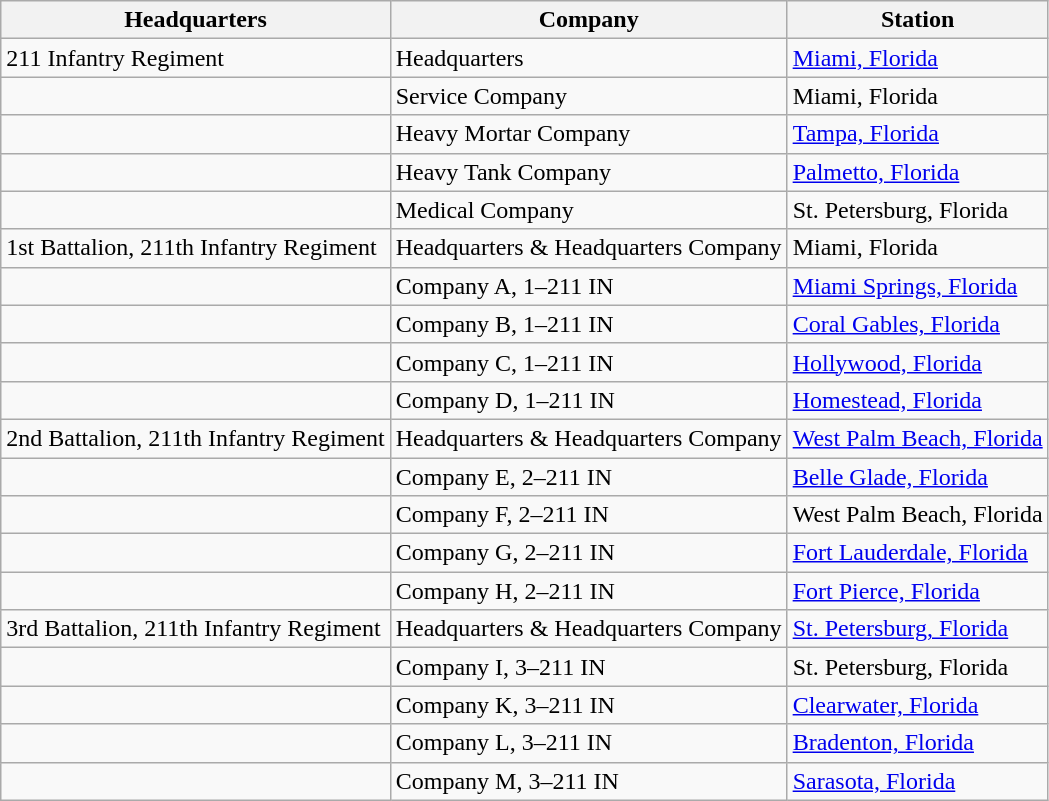<table class="wikitable">
<tr>
<th>Headquarters</th>
<th>Company</th>
<th>Station</th>
</tr>
<tr>
<td>211 Infantry Regiment</td>
<td>Headquarters</td>
<td><a href='#'>Miami, Florida</a></td>
</tr>
<tr>
<td></td>
<td>Service Company</td>
<td>Miami, Florida</td>
</tr>
<tr>
<td></td>
<td>Heavy Mortar Company</td>
<td><a href='#'>Tampa, Florida</a></td>
</tr>
<tr>
<td></td>
<td>Heavy Tank Company</td>
<td><a href='#'>Palmetto, Florida</a></td>
</tr>
<tr>
<td></td>
<td>Medical Company</td>
<td>St. Petersburg, Florida</td>
</tr>
<tr>
<td>1st Battalion, 211th Infantry Regiment</td>
<td>Headquarters & Headquarters Company</td>
<td>Miami, Florida</td>
</tr>
<tr>
<td></td>
<td>Company A, 1–211 IN</td>
<td><a href='#'>Miami Springs, Florida</a></td>
</tr>
<tr>
<td></td>
<td>Company B, 1–211 IN</td>
<td><a href='#'>Coral Gables, Florida</a></td>
</tr>
<tr>
<td></td>
<td>Company C, 1–211 IN</td>
<td><a href='#'>Hollywood, Florida</a></td>
</tr>
<tr>
<td></td>
<td>Company D, 1–211 IN</td>
<td><a href='#'>Homestead, Florida</a></td>
</tr>
<tr>
<td>2nd Battalion, 211th Infantry Regiment</td>
<td>Headquarters & Headquarters Company</td>
<td><a href='#'>West Palm Beach, Florida</a></td>
</tr>
<tr>
<td></td>
<td>Company E, 2–211 IN</td>
<td><a href='#'>Belle Glade, Florida</a></td>
</tr>
<tr>
<td></td>
<td>Company F, 2–211 IN</td>
<td>West Palm Beach, Florida</td>
</tr>
<tr>
<td></td>
<td>Company G, 2–211 IN</td>
<td><a href='#'>Fort Lauderdale, Florida</a></td>
</tr>
<tr>
<td></td>
<td>Company H, 2–211 IN</td>
<td><a href='#'>Fort Pierce, Florida</a></td>
</tr>
<tr>
<td>3rd Battalion, 211th Infantry Regiment</td>
<td>Headquarters & Headquarters Company</td>
<td><a href='#'>St. Petersburg, Florida</a></td>
</tr>
<tr>
<td></td>
<td>Company I, 3–211 IN</td>
<td>St. Petersburg, Florida</td>
</tr>
<tr>
<td></td>
<td>Company K, 3–211 IN</td>
<td><a href='#'>Clearwater, Florida</a></td>
</tr>
<tr>
<td></td>
<td>Company L, 3–211 IN</td>
<td><a href='#'>Bradenton, Florida</a></td>
</tr>
<tr>
<td></td>
<td>Company M, 3–211 IN</td>
<td><a href='#'>Sarasota, Florida</a></td>
</tr>
</table>
